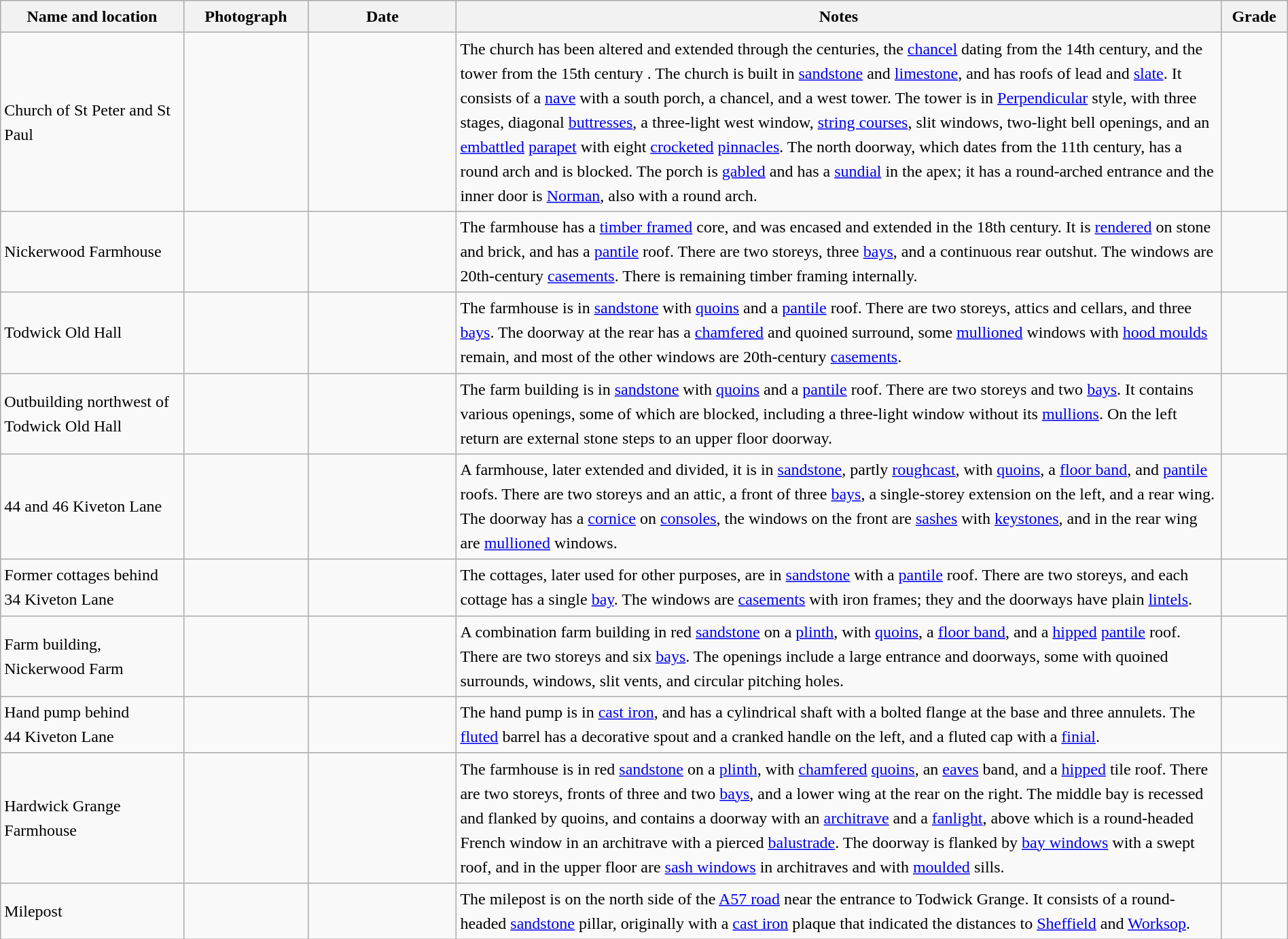<table class="wikitable sortable plainrowheaders" style="width:100%; border:0; text-align:left; line-height:150%;">
<tr>
<th scope="col"  style="width:150px">Name and location</th>
<th scope="col"  style="width:100px" class="unsortable">Photograph</th>
<th scope="col"  style="width:120px">Date</th>
<th scope="col"  style="width:650px" class="unsortable">Notes</th>
<th scope="col"  style="width:50px">Grade</th>
</tr>
<tr>
<td>Church of St Peter and St Paul<br><small></small></td>
<td></td>
<td align="center"></td>
<td>The church has been altered and extended through the centuries, the <a href='#'>chancel</a> dating from the 14th century, and the tower from the 15th century .  The church is built in <a href='#'>sandstone</a> and <a href='#'>limestone</a>, and has roofs of lead and <a href='#'>slate</a>.  It consists of a <a href='#'>nave</a> with a south porch, a chancel, and a west tower.  The tower is in <a href='#'>Perpendicular</a> style, with three stages, diagonal <a href='#'>buttresses</a>, a three-light west window, <a href='#'>string courses</a>, slit windows, two-light bell openings, and an <a href='#'>embattled</a> <a href='#'>parapet</a> with eight <a href='#'>crocketed</a> <a href='#'>pinnacles</a>.  The north doorway, which dates from the 11th century, has a round arch and is blocked.  The porch is <a href='#'>gabled</a> and has a <a href='#'>sundial</a> in the apex; it has a round-arched entrance and the inner door is <a href='#'>Norman</a>, also with a round arch.</td>
<td align="center" ></td>
</tr>
<tr>
<td>Nickerwood Farmhouse<br><small></small></td>
<td></td>
<td align="center"></td>
<td>The farmhouse has a <a href='#'>timber framed</a> core, and was encased and extended in the 18th century.  It is <a href='#'>rendered</a> on stone and brick, and has a <a href='#'>pantile</a> roof.  There are two storeys, three <a href='#'>bays</a>, and a continuous rear outshut.  The windows are 20th-century <a href='#'>casements</a>.  There is remaining timber framing internally.</td>
<td align="center" ></td>
</tr>
<tr>
<td>Todwick Old Hall<br><small></small></td>
<td></td>
<td align="center"></td>
<td>The farmhouse is in <a href='#'>sandstone</a> with <a href='#'>quoins</a> and a <a href='#'>pantile</a> roof.  There are two storeys, attics and cellars, and three <a href='#'>bays</a>.  The doorway at the rear has a <a href='#'>chamfered</a> and quoined surround, some <a href='#'>mullioned</a> windows with <a href='#'>hood moulds</a> remain, and most of the other windows are 20th-century <a href='#'>casements</a>.</td>
<td align="center" ></td>
</tr>
<tr>
<td>Outbuilding northwest of Todwick Old Hall<br><small></small></td>
<td></td>
<td align="center"></td>
<td>The farm building is in <a href='#'>sandstone</a> with <a href='#'>quoins</a> and a <a href='#'>pantile</a> roof.  There are two storeys and two <a href='#'>bays</a>.  It contains various openings, some of which are blocked, including a three-light window without its <a href='#'>mullions</a>.  On the left return are external stone steps to an upper floor doorway.</td>
<td align="center" ></td>
</tr>
<tr>
<td>44 and 46 Kiveton Lane<br><small></small></td>
<td></td>
<td align="center"></td>
<td>A farmhouse, later extended and divided, it is in <a href='#'>sandstone</a>, partly <a href='#'>roughcast</a>, with <a href='#'>quoins</a>, a <a href='#'>floor band</a>, and <a href='#'>pantile</a> roofs.  There are two storeys and an attic, a front of three <a href='#'>bays</a>, a single-storey extension on the left, and a rear wing.  The doorway has a <a href='#'>cornice</a> on <a href='#'>consoles</a>, the windows on the front are <a href='#'>sashes</a> with <a href='#'>keystones</a>, and in the rear wing are <a href='#'>mullioned</a> windows.</td>
<td align="center" ></td>
</tr>
<tr>
<td>Former cottages behind 34 Kiveton Lane<br><small></small></td>
<td></td>
<td align="center"></td>
<td>The cottages, later used for other purposes, are in <a href='#'>sandstone</a> with a <a href='#'>pantile</a> roof.  There are two storeys, and each cottage has a single <a href='#'>bay</a>.  The windows are <a href='#'>casements</a> with iron frames; they and the doorways have plain <a href='#'>lintels</a>.</td>
<td align="center" ></td>
</tr>
<tr>
<td>Farm building, Nickerwood Farm<br><small></small></td>
<td></td>
<td align="center"></td>
<td>A combination farm building in red <a href='#'>sandstone</a> on a <a href='#'>plinth</a>, with <a href='#'>quoins</a>, a <a href='#'>floor band</a>, and a <a href='#'>hipped</a> <a href='#'>pantile</a> roof.  There are two storeys and six <a href='#'>bays</a>.  The openings include a large entrance and doorways, some with quoined surrounds, windows, slit vents, and circular pitching holes.</td>
<td align="center" ></td>
</tr>
<tr>
<td>Hand pump behind 44 Kiveton Lane<br><small></small></td>
<td></td>
<td align="center"></td>
<td>The hand pump is in <a href='#'>cast iron</a>, and has a cylindrical shaft with a bolted flange at the base and three annulets.  The <a href='#'>fluted</a> barrel has a decorative spout and a cranked handle on the left, and a fluted cap with a <a href='#'>finial</a>.</td>
<td align="center" ></td>
</tr>
<tr>
<td>Hardwick Grange Farmhouse<br><small></small></td>
<td></td>
<td align="center"></td>
<td>The farmhouse is in red <a href='#'>sandstone</a> on a <a href='#'>plinth</a>, with <a href='#'>chamfered</a> <a href='#'>quoins</a>, an <a href='#'>eaves</a> band, and a <a href='#'>hipped</a> tile roof.  There are two storeys, fronts of three and two <a href='#'>bays</a>, and a lower wing at the rear on the right.  The middle bay is recessed and flanked by quoins, and contains a doorway with an <a href='#'>architrave</a> and a <a href='#'>fanlight</a>, above which is a round-headed French window in an architrave with a pierced <a href='#'>balustrade</a>.  The doorway is flanked by <a href='#'>bay windows</a> with a swept roof, and in the upper floor are <a href='#'>sash windows</a> in architraves and with <a href='#'>moulded</a> sills.</td>
<td align="center" ></td>
</tr>
<tr>
<td>Milepost<br><small></small></td>
<td></td>
<td align="center"></td>
<td>The milepost is on the north side of the <a href='#'>A57 road</a> near the entrance to Todwick Grange.  It consists of a round-headed <a href='#'>sandstone</a> pillar, originally with a <a href='#'>cast iron</a> plaque that indicated the distances to <a href='#'>Sheffield</a> and <a href='#'>Worksop</a>.</td>
<td align="center" ></td>
</tr>
<tr>
</tr>
</table>
